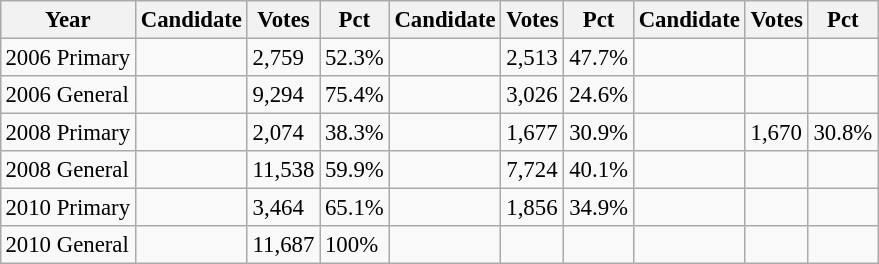<table class="wikitable" style="margin:0.5em ; font-size:95%">
<tr>
<th>Year</th>
<th>Candidate</th>
<th>Votes</th>
<th>Pct</th>
<th>Candidate</th>
<th>Votes</th>
<th>Pct</th>
<th>Candidate</th>
<th>Votes</th>
<th>Pct</th>
</tr>
<tr>
<td>2006 Primary</td>
<td></td>
<td>2,759</td>
<td>52.3%</td>
<td></td>
<td>2,513</td>
<td>47.7%</td>
<td></td>
<td></td>
<td></td>
</tr>
<tr>
<td>2006 General</td>
<td></td>
<td>9,294</td>
<td>75.4%</td>
<td></td>
<td>3,026</td>
<td>24.6%</td>
<td></td>
<td></td>
<td></td>
</tr>
<tr>
<td>2008 Primary</td>
<td></td>
<td>2,074</td>
<td>38.3%</td>
<td></td>
<td>1,677</td>
<td>30.9%</td>
<td></td>
<td>1,670</td>
<td>30.8%</td>
</tr>
<tr>
<td>2008 General</td>
<td></td>
<td>11,538</td>
<td>59.9%</td>
<td></td>
<td>7,724</td>
<td>40.1%</td>
<td></td>
<td></td>
<td></td>
</tr>
<tr>
<td>2010 Primary</td>
<td></td>
<td>3,464</td>
<td>65.1%</td>
<td></td>
<td>1,856</td>
<td>34.9%</td>
<td></td>
<td></td>
<td></td>
</tr>
<tr>
<td>2010 General</td>
<td></td>
<td>11,687</td>
<td>100%</td>
<td></td>
<td></td>
<td></td>
<td></td>
<td></td>
<td></td>
</tr>
</table>
